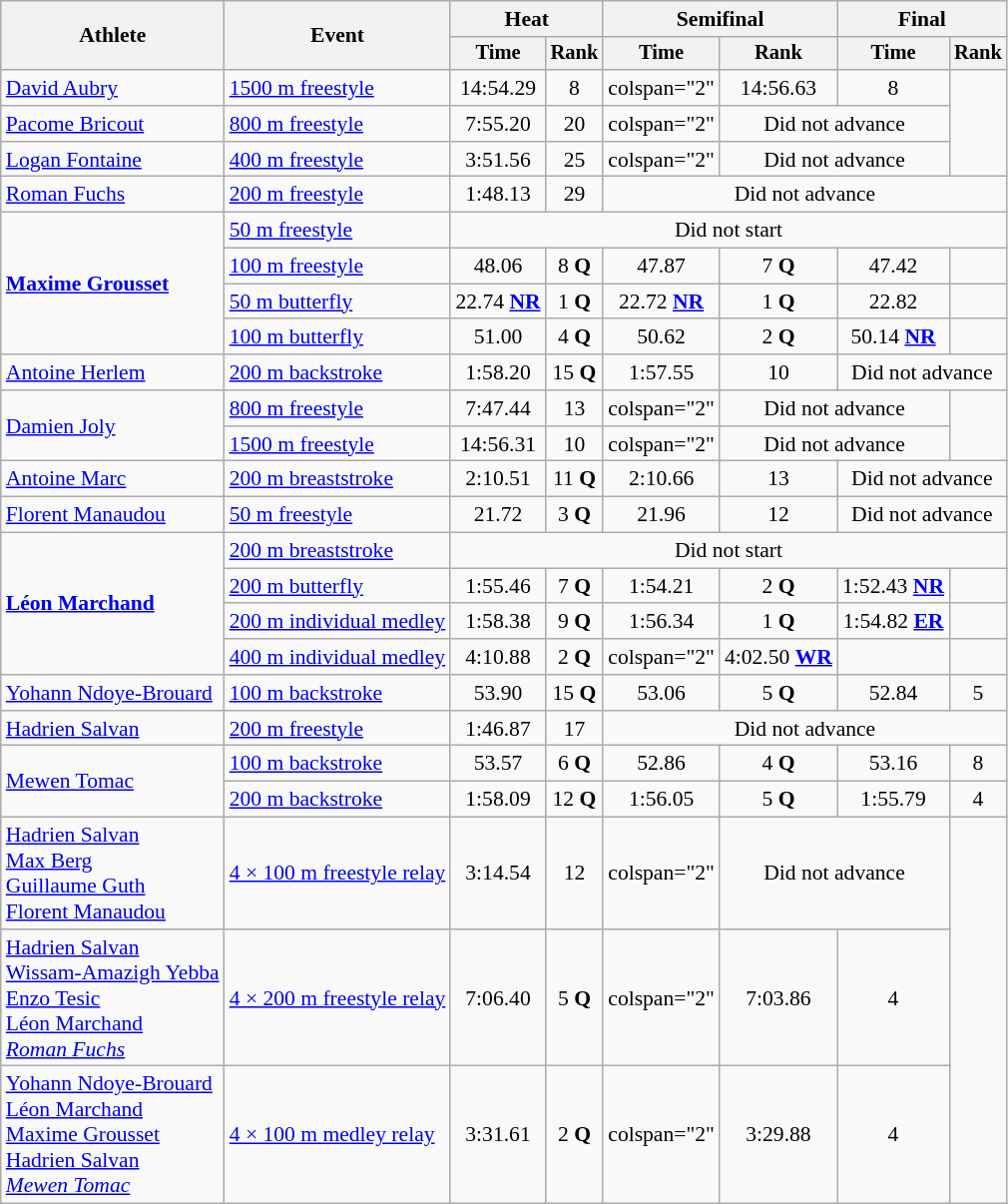<table class="wikitable" style="text-align:center; font-size:90%;">
<tr>
<th rowspan="2">Athlete</th>
<th rowspan="2">Event</th>
<th colspan="2">Heat</th>
<th colspan="2">Semifinal</th>
<th colspan="2">Final</th>
</tr>
<tr style="font-size:95%">
<th>Time</th>
<th>Rank</th>
<th>Time</th>
<th>Rank</th>
<th>Time</th>
<th>Rank</th>
</tr>
<tr>
<td align=left><a href='#'>David Aubry</a></td>
<td align=left><a href='#'>1500 m freestyle</a></td>
<td>14:54.29</td>
<td>8</td>
<td>colspan="2" </td>
<td>14:56.63</td>
<td>8</td>
</tr>
<tr>
<td align=left><a href='#'>Pacome Bricout</a></td>
<td align=left><a href='#'>800 m freestyle</a></td>
<td>7:55.20</td>
<td>20</td>
<td>colspan="2" </td>
<td colspan="2">Did not advance</td>
</tr>
<tr>
<td align=left><a href='#'>Logan Fontaine</a></td>
<td align=left><a href='#'>400 m freestyle</a></td>
<td>3:51.56</td>
<td>25</td>
<td>colspan="2" </td>
<td colspan="2">Did not advance</td>
</tr>
<tr>
<td align=left><a href='#'>Roman Fuchs</a></td>
<td align=left><a href='#'>200 m freestyle</a></td>
<td>1:48.13</td>
<td>29</td>
<td colspan=4>Did not advance</td>
</tr>
<tr>
<td align=left rowspan=4><strong><a href='#'>Maxime Grousset</a></strong></td>
<td align=left><a href='#'>50 m freestyle</a></td>
<td colspan="6">Did not start</td>
</tr>
<tr>
<td align=left><a href='#'>100 m freestyle</a></td>
<td>48.06</td>
<td>8 <strong>Q</strong></td>
<td>47.87</td>
<td>7 <strong>Q</strong></td>
<td>47.42</td>
<td></td>
</tr>
<tr>
<td align=left><a href='#'>50 m butterfly</a></td>
<td>22.74 <strong><a href='#'>NR</a></strong></td>
<td>1 <strong>Q</strong></td>
<td>22.72 <strong><a href='#'>NR</a></strong></td>
<td>1 <strong>Q</strong></td>
<td>22.82</td>
<td></td>
</tr>
<tr>
<td align=left><a href='#'>100 m butterfly</a></td>
<td>51.00</td>
<td>4 <strong>Q</strong></td>
<td>50.62</td>
<td>2 <strong>Q</strong></td>
<td>50.14 <strong><a href='#'>NR</a></strong></td>
<td></td>
</tr>
<tr>
<td align=left><a href='#'>Antoine Herlem</a></td>
<td align=left><a href='#'>200 m backstroke</a></td>
<td>1:58.20</td>
<td>15 <strong>Q</strong></td>
<td>1:57.55</td>
<td>10</td>
<td colspan="2">Did not advance</td>
</tr>
<tr>
<td align=left rowspan=2><a href='#'>Damien Joly</a></td>
<td align=left><a href='#'>800 m freestyle</a></td>
<td>7:47.44</td>
<td>13</td>
<td>colspan="2" </td>
<td colspan="2">Did not advance</td>
</tr>
<tr>
<td align=left><a href='#'>1500 m freestyle</a></td>
<td>14:56.31</td>
<td>10</td>
<td>colspan="2" </td>
<td colspan="2">Did not advance</td>
</tr>
<tr>
<td align=left><a href='#'>Antoine Marc</a></td>
<td align=left><a href='#'>200 m breaststroke</a></td>
<td>2:10.51</td>
<td>11 <strong>Q</strong></td>
<td>2:10.66</td>
<td>13</td>
<td colspan="2">Did not advance</td>
</tr>
<tr>
<td align=left><a href='#'>Florent Manaudou</a></td>
<td align=left><a href='#'>50 m freestyle</a></td>
<td>21.72</td>
<td>3 <strong>Q</strong></td>
<td>21.96</td>
<td>12</td>
<td colspan="2">Did not advance</td>
</tr>
<tr>
<td align=left rowspan="4"><strong><a href='#'>Léon Marchand</a></strong></td>
<td align=left><a href='#'>200 m breaststroke</a></td>
<td colspan="6">Did not start</td>
</tr>
<tr>
<td align=left><a href='#'>200 m butterfly</a></td>
<td>1:55.46</td>
<td>7 <strong>Q</strong></td>
<td>1:54.21</td>
<td>2 <strong>Q</strong></td>
<td>1:52.43 <strong><a href='#'>NR</a></strong></td>
<td></td>
</tr>
<tr>
<td align=left><a href='#'>200 m individual medley</a></td>
<td>1:58.38</td>
<td>9 <strong>Q</strong></td>
<td>1:56.34</td>
<td>1 <strong>Q</strong></td>
<td>1:54.82 <strong><a href='#'>ER</a></strong></td>
<td></td>
</tr>
<tr>
<td align=left><a href='#'>400 m individual medley</a></td>
<td>4:10.88</td>
<td>2 <strong>Q</strong></td>
<td>colspan="2" </td>
<td>4:02.50 <strong><a href='#'>WR</a></strong></td>
<td></td>
</tr>
<tr>
<td align=left><a href='#'>Yohann Ndoye-Brouard</a></td>
<td align=left><a href='#'>100 m backstroke</a></td>
<td>53.90</td>
<td>15 <strong>Q</strong></td>
<td>53.06</td>
<td>5 <strong>Q</strong></td>
<td>52.84</td>
<td>5</td>
</tr>
<tr>
<td align=left><a href='#'>Hadrien Salvan</a></td>
<td align=left><a href='#'>200 m freestyle</a></td>
<td>1:46.87</td>
<td>17</td>
<td colspan=4>Did not advance</td>
</tr>
<tr>
<td align=left rowspan=2><a href='#'>Mewen Tomac</a></td>
<td align=left><a href='#'>100 m backstroke</a></td>
<td>53.57</td>
<td>6 <strong>Q</strong></td>
<td>52.86</td>
<td>4 <strong>Q</strong></td>
<td>53.16</td>
<td>8</td>
</tr>
<tr>
<td align=left><a href='#'>200 m backstroke</a></td>
<td>1:58.09</td>
<td>12 <strong>Q</strong></td>
<td>1:56.05</td>
<td>5 <strong>Q</strong></td>
<td>1:55.79</td>
<td>4</td>
</tr>
<tr align=center>
<td align=left><a href='#'>Hadrien Salvan</a> <br><a href='#'>Max Berg</a> <br><a href='#'>Guillaume Guth</a> <br><a href='#'>Florent Manaudou</a></td>
<td align=left><a href='#'>4 × 100 m freestyle relay</a></td>
<td>3:14.54</td>
<td>12</td>
<td>colspan="2" </td>
<td colspan="2">Did not advance</td>
</tr>
<tr align=center>
<td align=left><a href='#'>Hadrien Salvan</a> <br><a href='#'>Wissam-Amazigh Yebba</a> <br><a href='#'>Enzo Tesic</a><br><a href='#'>Léon Marchand</a><br><em><a href='#'>Roman Fuchs</a></em></td>
<td align=left><a href='#'>4 × 200 m freestyle relay</a></td>
<td>7:06.40</td>
<td>5 <strong>Q</strong></td>
<td>colspan="2" </td>
<td>7:03.86</td>
<td>4</td>
</tr>
<tr>
<td align=left><a href='#'>Yohann Ndoye-Brouard</a><br><a href='#'>Léon Marchand</a><br><a href='#'>Maxime Grousset</a><br><a href='#'>Hadrien Salvan</a><br><em><a href='#'>Mewen Tomac</a></em></td>
<td align=left><a href='#'>4 × 100 m medley relay</a></td>
<td>3:31.61</td>
<td>2 <strong>Q</strong></td>
<td>colspan="2" </td>
<td>3:29.88</td>
<td>4</td>
</tr>
</table>
